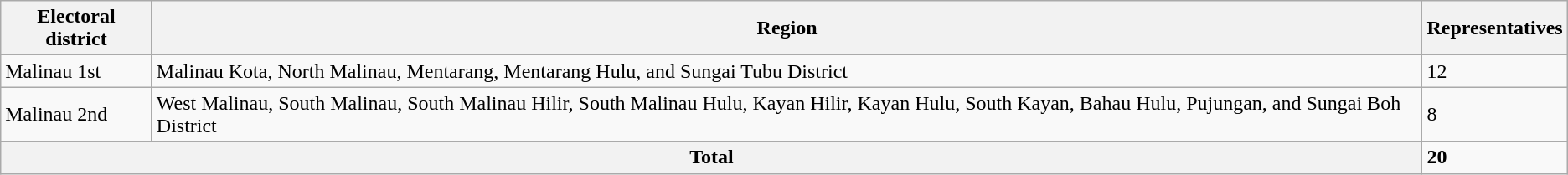<table class="wikitable">
<tr>
<th>Electoral district</th>
<th>Region</th>
<th>Representatives</th>
</tr>
<tr>
<td>Malinau 1st</td>
<td>Malinau Kota, North Malinau, Mentarang, Mentarang Hulu, and Sungai Tubu District</td>
<td>12</td>
</tr>
<tr>
<td>Malinau 2nd</td>
<td>West Malinau, South Malinau, South Malinau Hilir, South Malinau Hulu, Kayan Hilir, Kayan Hulu, South Kayan, Bahau Hulu, Pujungan, and Sungai Boh District</td>
<td>8</td>
</tr>
<tr>
<th colspan="2">Total</th>
<td><strong>20</strong></td>
</tr>
</table>
